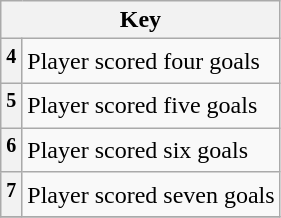<table class="wikitable plainrowheaders">
<tr>
<th colspan="2" scope="col">Key</th>
</tr>
<tr>
<th align="left" scope="row"><sup>4</sup></th>
<td align="left">Player scored four goals</td>
</tr>
<tr>
<th align="left" scope="row"><sup>5</sup></th>
<td align="left">Player scored five goals</td>
</tr>
<tr>
<th align="left" scope="row"><sup>6</sup></th>
<td align="left">Player scored six goals</td>
</tr>
<tr>
<th align="left" scope="row"><sup>7</sup></th>
<td align="left">Player scored seven goals</td>
</tr>
<tr>
</tr>
</table>
